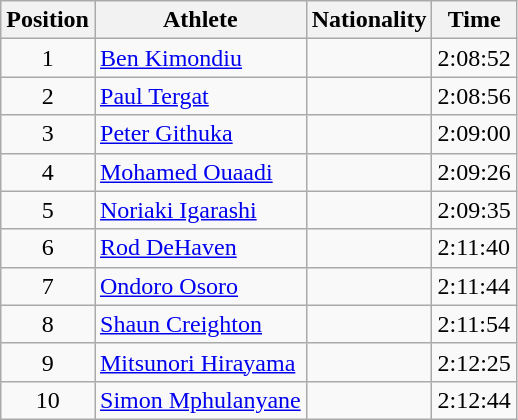<table class="wikitable sortable">
<tr>
<th>Position</th>
<th>Athlete</th>
<th>Nationality</th>
<th>Time</th>
</tr>
<tr>
<td style="text-align:center">1</td>
<td><a href='#'>Ben Kimondiu</a></td>
<td></td>
<td>2:08:52</td>
</tr>
<tr>
<td style="text-align:center">2</td>
<td><a href='#'>Paul Tergat</a></td>
<td></td>
<td>2:08:56</td>
</tr>
<tr>
<td style="text-align:center">3</td>
<td><a href='#'>Peter Githuka</a></td>
<td></td>
<td>2:09:00</td>
</tr>
<tr>
<td style="text-align:center">4</td>
<td><a href='#'>Mohamed Ouaadi</a></td>
<td></td>
<td>2:09:26</td>
</tr>
<tr>
<td style="text-align:center">5</td>
<td><a href='#'>Noriaki Igarashi</a></td>
<td></td>
<td>2:09:35</td>
</tr>
<tr>
<td style="text-align:center">6</td>
<td><a href='#'>Rod DeHaven</a></td>
<td></td>
<td>2:11:40</td>
</tr>
<tr>
<td style="text-align:center">7</td>
<td><a href='#'>Ondoro Osoro</a></td>
<td></td>
<td>2:11:44</td>
</tr>
<tr>
<td style="text-align:center">8</td>
<td><a href='#'>Shaun Creighton</a></td>
<td></td>
<td>2:11:54</td>
</tr>
<tr>
<td style="text-align:center">9</td>
<td><a href='#'>Mitsunori Hirayama</a></td>
<td></td>
<td>2:12:25</td>
</tr>
<tr>
<td style="text-align:center">10</td>
<td><a href='#'>Simon Mphulanyane</a></td>
<td></td>
<td>2:12:44</td>
</tr>
</table>
